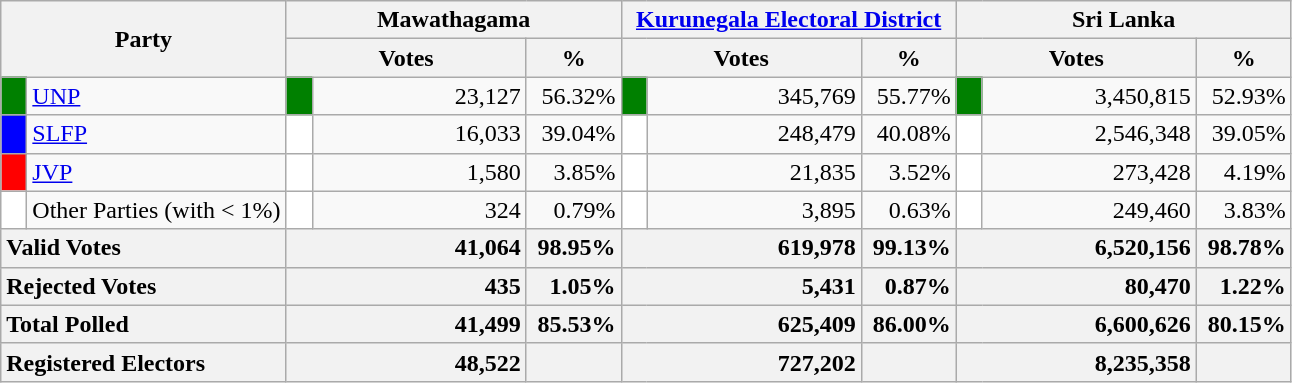<table class="wikitable">
<tr>
<th colspan="2" width="144px"rowspan="2">Party</th>
<th colspan="3" width="216px">Mawathagama</th>
<th colspan="3" width="216px"><a href='#'>Kurunegala Electoral District</a></th>
<th colspan="3" width="216px">Sri Lanka</th>
</tr>
<tr>
<th colspan="2" width="144px">Votes</th>
<th>%</th>
<th colspan="2" width="144px">Votes</th>
<th>%</th>
<th colspan="2" width="144px">Votes</th>
<th>%</th>
</tr>
<tr>
<td style="background-color:green;" width="10px"></td>
<td style="text-align:left;"><a href='#'>UNP</a></td>
<td style="background-color:green;" width="10px"></td>
<td style="text-align:right;">23,127</td>
<td style="text-align:right;">56.32%</td>
<td style="background-color:green;" width="10px"></td>
<td style="text-align:right;">345,769</td>
<td style="text-align:right;">55.77%</td>
<td style="background-color:green;" width="10px"></td>
<td style="text-align:right;">3,450,815</td>
<td style="text-align:right;">52.93%</td>
</tr>
<tr>
<td style="background-color:blue;" width="10px"></td>
<td style="text-align:left;"><a href='#'>SLFP</a></td>
<td style="background-color:white;" width="10px"></td>
<td style="text-align:right;">16,033</td>
<td style="text-align:right;">39.04%</td>
<td style="background-color:white;" width="10px"></td>
<td style="text-align:right;">248,479</td>
<td style="text-align:right;">40.08%</td>
<td style="background-color:white;" width="10px"></td>
<td style="text-align:right;">2,546,348</td>
<td style="text-align:right;">39.05%</td>
</tr>
<tr>
<td style="background-color:red;" width="10px"></td>
<td style="text-align:left;"><a href='#'>JVP</a></td>
<td style="background-color:white;" width="10px"></td>
<td style="text-align:right;">1,580</td>
<td style="text-align:right;">3.85%</td>
<td style="background-color:white;" width="10px"></td>
<td style="text-align:right;">21,835</td>
<td style="text-align:right;">3.52%</td>
<td style="background-color:white;" width="10px"></td>
<td style="text-align:right;">273,428</td>
<td style="text-align:right;">4.19%</td>
</tr>
<tr>
<td style="background-color:white;" width="10px"></td>
<td style="text-align:left;">Other Parties (with < 1%)</td>
<td style="background-color:white;" width="10px"></td>
<td style="text-align:right;">324</td>
<td style="text-align:right;">0.79%</td>
<td style="background-color:white;" width="10px"></td>
<td style="text-align:right;">3,895</td>
<td style="text-align:right;">0.63%</td>
<td style="background-color:white;" width="10px"></td>
<td style="text-align:right;">249,460</td>
<td style="text-align:right;">3.83%</td>
</tr>
<tr>
<th colspan="2" width="144px"style="text-align:left;">Valid Votes</th>
<th style="text-align:right;"colspan="2" width="144px">41,064</th>
<th style="text-align:right;">98.95%</th>
<th style="text-align:right;"colspan="2" width="144px">619,978</th>
<th style="text-align:right;">99.13%</th>
<th style="text-align:right;"colspan="2" width="144px">6,520,156</th>
<th style="text-align:right;">98.78%</th>
</tr>
<tr>
<th colspan="2" width="144px"style="text-align:left;">Rejected Votes</th>
<th style="text-align:right;"colspan="2" width="144px">435</th>
<th style="text-align:right;">1.05%</th>
<th style="text-align:right;"colspan="2" width="144px">5,431</th>
<th style="text-align:right;">0.87%</th>
<th style="text-align:right;"colspan="2" width="144px">80,470</th>
<th style="text-align:right;">1.22%</th>
</tr>
<tr>
<th colspan="2" width="144px"style="text-align:left;">Total Polled</th>
<th style="text-align:right;"colspan="2" width="144px">41,499</th>
<th style="text-align:right;">85.53%</th>
<th style="text-align:right;"colspan="2" width="144px">625,409</th>
<th style="text-align:right;">86.00%</th>
<th style="text-align:right;"colspan="2" width="144px">6,600,626</th>
<th style="text-align:right;">80.15%</th>
</tr>
<tr>
<th colspan="2" width="144px"style="text-align:left;">Registered Electors</th>
<th style="text-align:right;"colspan="2" width="144px">48,522</th>
<th></th>
<th style="text-align:right;"colspan="2" width="144px">727,202</th>
<th></th>
<th style="text-align:right;"colspan="2" width="144px">8,235,358</th>
<th></th>
</tr>
</table>
